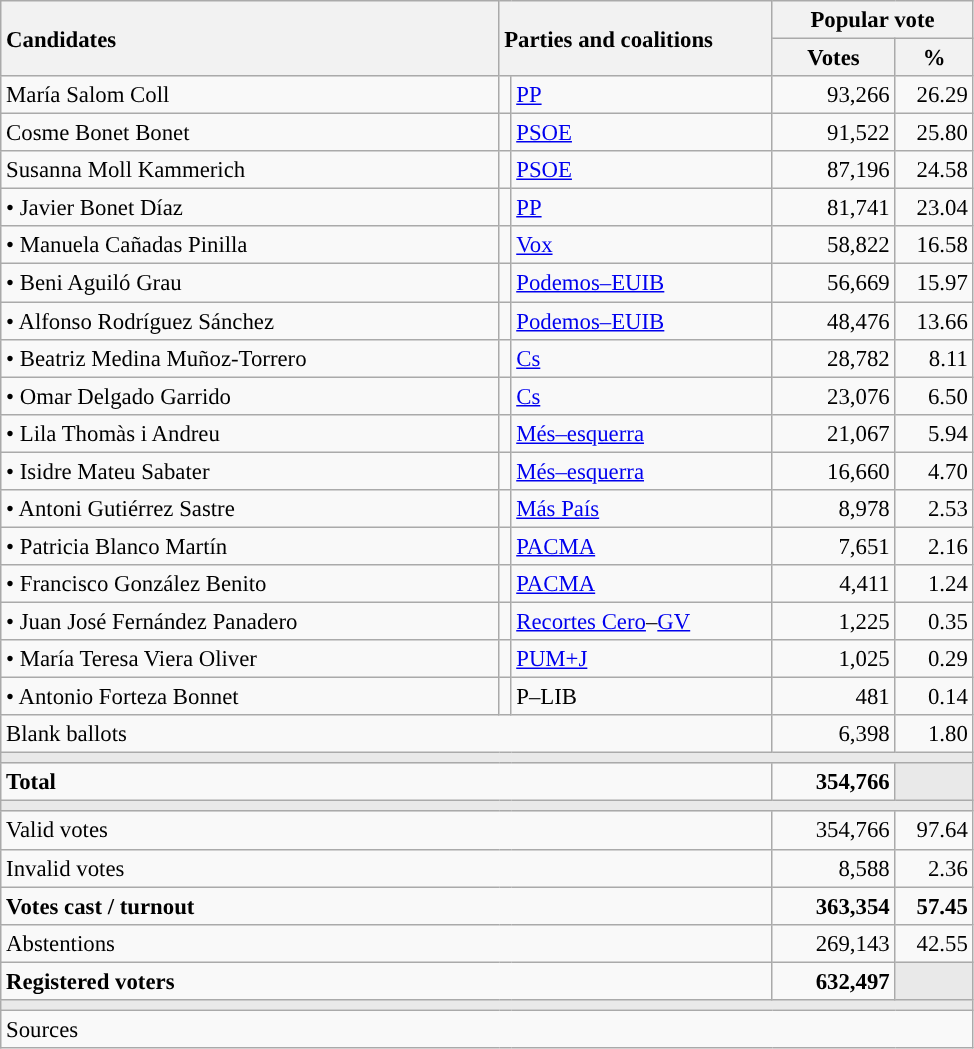<table class="wikitable" style="text-align:right; font-size:95%;">
<tr>
<th style="text-align:left;" rowspan="2" width="325">Candidates</th>
<th style="text-align:left;" rowspan="2" colspan="2" width="175">Parties and coalitions</th>
<th colspan="2">Popular vote</th>
</tr>
<tr>
<th width="75">Votes</th>
<th width="45">%</th>
</tr>
<tr>
<td align="left"> María Salom Coll</td>
<td width="1" style="color:inherit;background:"></td>
<td align="left"><a href='#'>PP</a></td>
<td>93,266</td>
<td>26.29</td>
</tr>
<tr>
<td align="left"> Cosme Bonet Bonet</td>
<td style="color:inherit;background:"></td>
<td align="left"><a href='#'>PSOE</a></td>
<td>91,522</td>
<td>25.80</td>
</tr>
<tr>
<td align="left"> Susanna Moll Kammerich</td>
<td style="color:inherit;background:"></td>
<td align="left"><a href='#'>PSOE</a></td>
<td>87,196</td>
<td>24.58</td>
</tr>
<tr>
<td align="left">• Javier Bonet Díaz</td>
<td style="color:inherit;background:"></td>
<td align="left"><a href='#'>PP</a></td>
<td>81,741</td>
<td>23.04</td>
</tr>
<tr>
<td align="left">• Manuela Cañadas Pinilla</td>
<td style="color:inherit;background:"></td>
<td align="left"><a href='#'>Vox</a></td>
<td>58,822</td>
<td>16.58</td>
</tr>
<tr>
<td align="left">• Beni Aguiló Grau</td>
<td style="color:inherit;background:"></td>
<td align="left"><a href='#'>Podemos–EUIB</a></td>
<td>56,669</td>
<td>15.97</td>
</tr>
<tr>
<td align="left">• Alfonso Rodríguez Sánchez</td>
<td style="color:inherit;background:"></td>
<td align="left"><a href='#'>Podemos–EUIB</a></td>
<td>48,476</td>
<td>13.66</td>
</tr>
<tr>
<td align="left">• Beatriz Medina Muñoz-Torrero</td>
<td style="color:inherit;background:"></td>
<td align="left"><a href='#'>Cs</a></td>
<td>28,782</td>
<td>8.11</td>
</tr>
<tr>
<td align="left">• Omar Delgado Garrido</td>
<td style="color:inherit;background:"></td>
<td align="left"><a href='#'>Cs</a></td>
<td>23,076</td>
<td>6.50</td>
</tr>
<tr>
<td align="left">• Lila Thomàs i Andreu</td>
<td style="color:inherit;background:"></td>
<td align="left"><a href='#'>Més–esquerra</a></td>
<td>21,067</td>
<td>5.94</td>
</tr>
<tr>
<td align="left">• Isidre Mateu Sabater</td>
<td style="color:inherit;background:"></td>
<td align="left"><a href='#'>Més–esquerra</a></td>
<td>16,660</td>
<td>4.70</td>
</tr>
<tr>
<td align="left">• Antoni Gutiérrez Sastre</td>
<td style="color:inherit;background:"></td>
<td align="left"><a href='#'>Más País</a></td>
<td>8,978</td>
<td>2.53</td>
</tr>
<tr>
<td align="left">• Patricia Blanco Martín</td>
<td style="color:inherit;background:"></td>
<td align="left"><a href='#'>PACMA</a></td>
<td>7,651</td>
<td>2.16</td>
</tr>
<tr>
<td align="left">• Francisco González Benito</td>
<td style="color:inherit;background:"></td>
<td align="left"><a href='#'>PACMA</a></td>
<td>4,411</td>
<td>1.24</td>
</tr>
<tr>
<td align="left">• Juan José Fernández Panadero</td>
<td style="color:inherit;background:"></td>
<td align="left"><a href='#'>Recortes Cero</a>–<a href='#'>GV</a></td>
<td>1,225</td>
<td>0.35</td>
</tr>
<tr>
<td align="left">• María Teresa Viera Oliver</td>
<td style="color:inherit;background:"></td>
<td align="left"><a href='#'>PUM+J</a></td>
<td>1,025</td>
<td>0.29</td>
</tr>
<tr>
<td align="left">• Antonio Forteza Bonnet</td>
<td style="color:inherit;background:"></td>
<td align="left">P–LIB</td>
<td>481</td>
<td>0.14</td>
</tr>
<tr>
<td align="left" colspan="3">Blank ballots</td>
<td>6,398</td>
<td>1.80</td>
</tr>
<tr>
<td colspan="5" bgcolor="#E9E9E9"></td>
</tr>
<tr style="font-weight:bold;">
<td align="left" colspan="3">Total</td>
<td>354,766</td>
<td bgcolor="#E9E9E9"></td>
</tr>
<tr>
<td colspan="5" bgcolor="#E9E9E9"></td>
</tr>
<tr>
<td align="left" colspan="3">Valid votes</td>
<td>354,766</td>
<td>97.64</td>
</tr>
<tr>
<td align="left" colspan="3">Invalid votes</td>
<td>8,588</td>
<td>2.36</td>
</tr>
<tr style="font-weight:bold;">
<td align="left" colspan="3">Votes cast / turnout</td>
<td>363,354</td>
<td>57.45</td>
</tr>
<tr>
<td align="left" colspan="3">Abstentions</td>
<td>269,143</td>
<td>42.55</td>
</tr>
<tr style="font-weight:bold;">
<td align="left" colspan="3">Registered voters</td>
<td>632,497</td>
<td bgcolor="#E9E9E9"></td>
</tr>
<tr>
<td colspan="5" bgcolor="#E9E9E9"></td>
</tr>
<tr>
<td align="left" colspan="5">Sources</td>
</tr>
</table>
